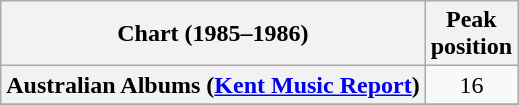<table class="wikitable sortable plainrowheaders" style="text-align:center">
<tr>
<th scope="col">Chart (1985–1986)</th>
<th scope="col">Peak<br>position</th>
</tr>
<tr>
<th scope="row">Australian Albums (<a href='#'>Kent Music Report</a>)</th>
<td>16</td>
</tr>
<tr>
</tr>
<tr>
</tr>
<tr>
</tr>
<tr>
</tr>
<tr>
</tr>
<tr>
</tr>
<tr>
</tr>
<tr>
</tr>
<tr>
</tr>
</table>
